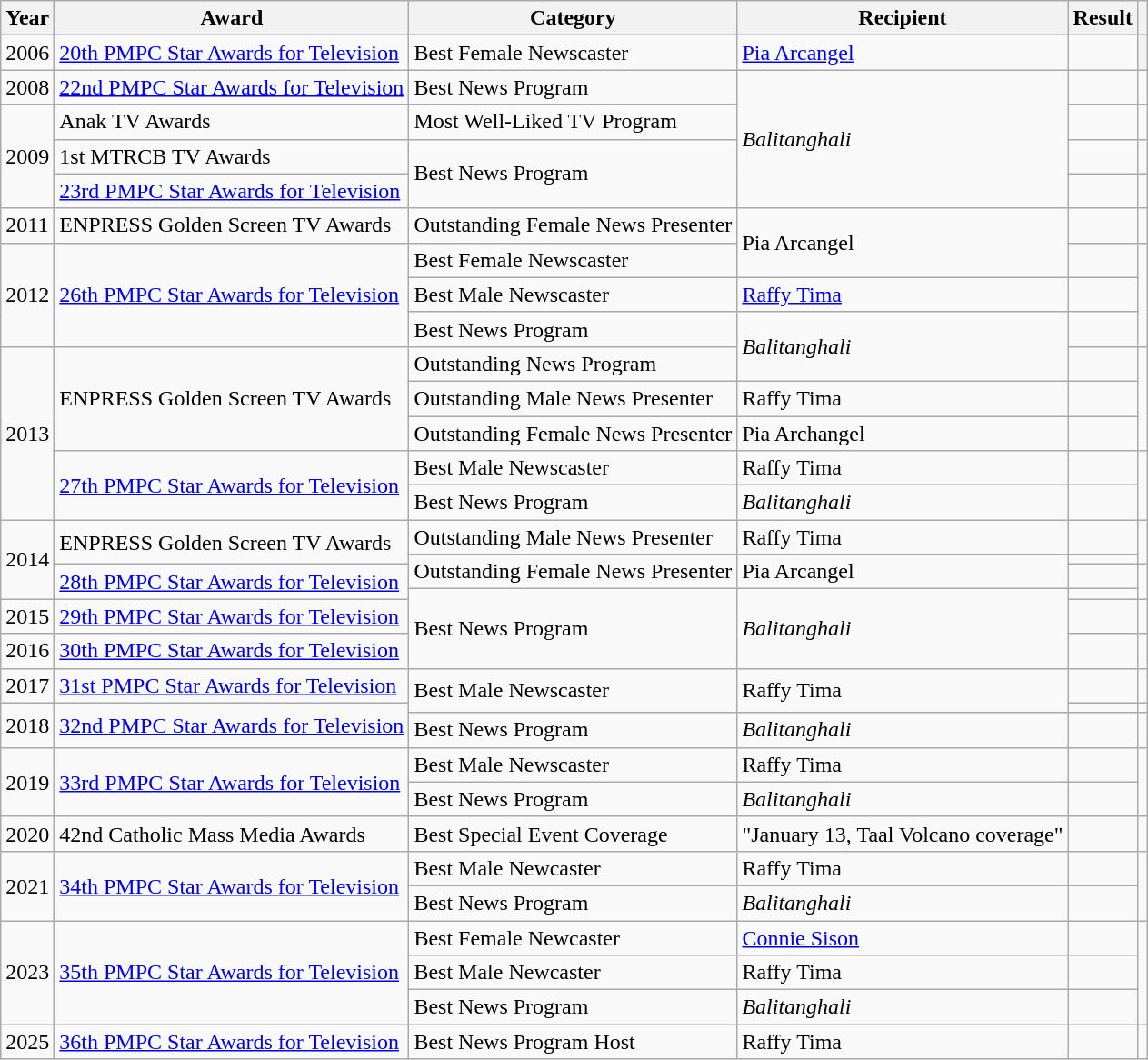<table class="wikitable">
<tr>
<th>Year</th>
<th>Award</th>
<th>Category</th>
<th>Recipient</th>
<th>Result</th>
<th></th>
</tr>
<tr>
<td>2006</td>
<td><a href='#'>20th PMPC Star Awards for Television</a></td>
<td>Best Female Newscaster</td>
<td><a href='#'>Pia Arcangel</a></td>
<td></td>
<th></th>
</tr>
<tr>
<td>2008</td>
<td><a href='#'>22nd PMPC Star Awards for Television</a></td>
<td>Best News Program</td>
<td rowspan=4><em>Balitanghali</em></td>
<td></td>
<td></td>
</tr>
<tr>
<td rowspan=3>2009</td>
<td>Anak TV Awards</td>
<td>Most Well-Liked TV Program</td>
<td></td>
<td></td>
</tr>
<tr>
<td>1st MTRCB TV Awards</td>
<td rowspan=2>Best News Program</td>
<td></td>
<td></td>
</tr>
<tr>
<td><a href='#'>23rd PMPC Star Awards for Television</a></td>
<td></td>
<td></td>
</tr>
<tr>
<td>2011</td>
<td>ENPRESS Golden Screen TV Awards</td>
<td>Outstanding Female News Presenter</td>
<td rowspan=2>Pia Arcangel</td>
<td></td>
<td></td>
</tr>
<tr>
<td rowspan=3>2012</td>
<td rowspan=3><a href='#'>26th PMPC Star Awards for Television</a></td>
<td>Best Female Newscaster</td>
<td></td>
<td rowspan=3></td>
</tr>
<tr>
<td>Best Male Newscaster</td>
<td><a href='#'>Raffy Tima</a></td>
<td></td>
</tr>
<tr>
<td>Best News Program</td>
<td rowspan=2><em>Balitanghali</em></td>
<td></td>
</tr>
<tr>
<td rowspan=5>2013</td>
<td rowspan=3>ENPRESS Golden Screen TV Awards</td>
<td>Outstanding News Program</td>
<td></td>
<td rowspan=3></td>
</tr>
<tr>
<td>Outstanding Male News Presenter</td>
<td>Raffy Tima</td>
<td></td>
</tr>
<tr>
<td>Outstanding Female News Presenter</td>
<td>Pia Archangel</td>
<td></td>
</tr>
<tr>
<td rowspan=2><a href='#'>27th PMPC Star Awards for Television</a></td>
<td>Best Male Newscaster</td>
<td>Raffy Tima</td>
<td></td>
<td rowspan=2></td>
</tr>
<tr>
<td>Best News Program</td>
<td><em>Balitanghali</em></td>
<td></td>
</tr>
<tr>
<td rowspan=4>2014</td>
<td rowspan=2>ENPRESS Golden Screen TV Awards</td>
<td>Outstanding Male News Presenter</td>
<td>Raffy Tima</td>
<td></td>
<td rowspan=2></td>
</tr>
<tr>
<td rowspan=2>Outstanding Female News Presenter</td>
<td rowspan=2>Pia Arcangel</td>
<td></td>
</tr>
<tr>
<td rowspan=2><a href='#'>28th PMPC Star Awards for Television</a></td>
<td></td>
<td rowspan=2></td>
</tr>
<tr>
<td rowspan=3>Best News Program</td>
<td rowspan=3><em>Balitanghali</em></td>
<td></td>
</tr>
<tr>
<td>2015</td>
<td><a href='#'>29th PMPC Star Awards for Television</a></td>
<td></td>
<td></td>
</tr>
<tr>
<td>2016</td>
<td><a href='#'>30th PMPC Star Awards for Television</a></td>
<td></td>
<td></td>
</tr>
<tr>
<td>2017</td>
<td><a href='#'>31st PMPC Star Awards for Television</a></td>
<td rowspan=2>Best Male Newscaster</td>
<td rowspan=2>Raffy Tima</td>
<td></td>
<td></td>
</tr>
<tr>
<td rowspan=2>2018</td>
<td rowspan=2><a href='#'>32nd PMPC Star Awards for Television</a></td>
<td></td>
<td></td>
</tr>
<tr>
<td>Best News Program</td>
<td><em>Balitanghali</em></td>
<td></td>
<td></td>
</tr>
<tr>
<td rowspan=2>2019</td>
<td rowspan=2><a href='#'>33rd PMPC Star Awards for Television</a></td>
<td>Best Male Newscaster</td>
<td>Raffy Tima</td>
<td></td>
<td rowspan=2></td>
</tr>
<tr>
<td>Best News Program</td>
<td><em>Balitanghali</em></td>
<td></td>
</tr>
<tr>
<td>2020</td>
<td>42nd Catholic Mass Media Awards</td>
<td>Best Special Event Coverage</td>
<td>"January 13, Taal Volcano coverage"</td>
<td></td>
<td></td>
</tr>
<tr>
<td rowspan=2>2021</td>
<td rowspan=2><a href='#'>34th PMPC Star Awards for Television</a></td>
<td>Best Male Newcaster</td>
<td>Raffy Tima</td>
<td></td>
<td rowspan=2></td>
</tr>
<tr>
<td>Best News Program</td>
<td><em>Balitanghali</em></td>
<td></td>
</tr>
<tr>
<td rowspan=3>2023</td>
<td rowspan=3><a href='#'>35th PMPC Star Awards for Television</a></td>
<td>Best Female Newcaster</td>
<td><a href='#'>Connie Sison</a></td>
<td></td>
<td rowspan=3></td>
</tr>
<tr>
<td>Best Male Newcaster</td>
<td>Raffy Tima</td>
<td></td>
</tr>
<tr>
<td>Best News Program</td>
<td><em>Balitanghali</em></td>
<td></td>
</tr>
<tr>
<td>2025</td>
<td><a href='#'>36th PMPC Star Awards for Television</a></td>
<td>Best News Program Host</td>
<td>Raffy Tima</td>
<td></td>
<td></td>
</tr>
</table>
